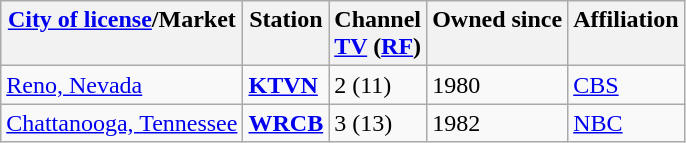<table class="wikitable">
<tr style="vertical-align: top; text-align: center;">
<th><a href='#'>City of license</a>/Market</th>
<th>Station</th>
<th>Channel<br><a href='#'>TV</a>  (<a href='#'>RF</a>)</th>
<th>Owned since</th>
<th>Affiliation</th>
</tr>
<tr style="vertical-align: top; text-align: left;">
<td><a href='#'>Reno, Nevada</a></td>
<td><strong><a href='#'>KTVN</a></strong></td>
<td>2 (11)</td>
<td>1980</td>
<td><a href='#'>CBS</a></td>
</tr>
<tr style="vertical-align: top; text-align: left;">
<td><a href='#'>Chattanooga, Tennessee</a></td>
<td><strong><a href='#'>WRCB</a></strong></td>
<td>3 (13)</td>
<td>1982</td>
<td><a href='#'>NBC</a></td>
</tr>
</table>
